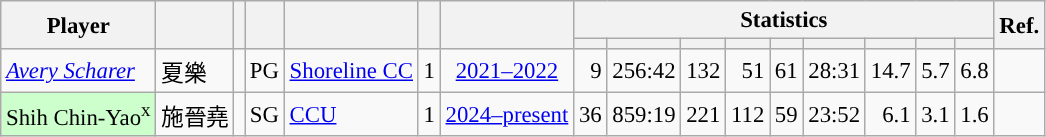<table class="wikitable sortable" style="font-size:95%; text-align:right;">
<tr>
<th rowspan="2">Player</th>
<th rowspan="2"></th>
<th rowspan="2"></th>
<th rowspan="2"></th>
<th rowspan="2"></th>
<th rowspan="2"></th>
<th rowspan="2"></th>
<th colspan="9">Statistics</th>
<th rowspan="2">Ref.</th>
</tr>
<tr>
<th></th>
<th></th>
<th></th>
<th></th>
<th></th>
<th></th>
<th></th>
<th></th>
<th></th>
</tr>
<tr>
<td align="left"><em><a href='#'>Avery Scharer</a></em></td>
<td align="left">夏樂</td>
<td align="center"></td>
<td align="center">PG</td>
<td align="left"><a href='#'>	Shoreline CC</a></td>
<td align="center">1</td>
<td align="center"><a href='#'>2021–2022</a></td>
<td>9</td>
<td>256:42</td>
<td>132</td>
<td>51</td>
<td>61</td>
<td>28:31</td>
<td>14.7</td>
<td>5.7</td>
<td>6.8</td>
<td align="center"></td>
</tr>
<tr>
<td align="left" bgcolor="#CCFFCC">Shih Chin-Yao<sup>x</sup></td>
<td align="left">施晉堯</td>
<td align="center"></td>
<td align="center">SG</td>
<td align="left"><a href='#'>CCU</a></td>
<td align="center">1</td>
<td align="center"><a href='#'>2024–present</a></td>
<td>36</td>
<td>859:19</td>
<td>221</td>
<td>112</td>
<td>59</td>
<td>23:52</td>
<td>6.1</td>
<td>3.1</td>
<td>1.6</td>
<td align="center"></td>
</tr>
</table>
